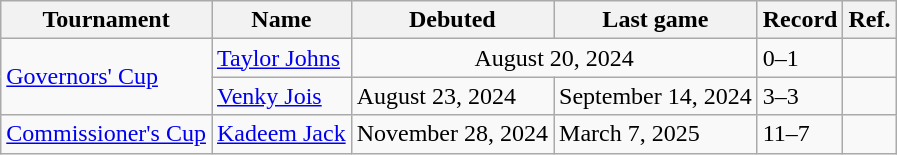<table class="wikitable">
<tr>
<th>Tournament</th>
<th>Name</th>
<th>Debuted</th>
<th>Last game</th>
<th>Record</th>
<th>Ref.</th>
</tr>
<tr>
<td rowspan=2><a href='#'>Governors' Cup</a></td>
<td><a href='#'>Taylor Johns</a></td>
<td colspan=2 align=center>August 20, 2024 </td>
<td>0–1</td>
<td></td>
</tr>
<tr>
<td><a href='#'>Venky Jois</a></td>
<td>August 23, 2024 </td>
<td>September 14, 2024 </td>
<td>3–3</td>
<td></td>
</tr>
<tr>
<td><a href='#'>Commissioner's Cup</a></td>
<td><a href='#'>Kadeem Jack</a></td>
<td>November 28, 2024 </td>
<td>March 7, 2025 </td>
<td>11–7</td>
<td></td>
</tr>
</table>
